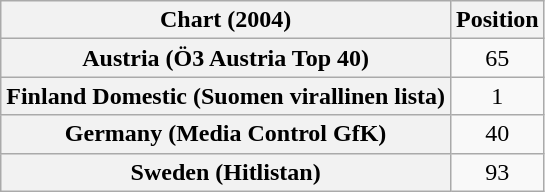<table class="wikitable sortable plainrowheaders" style="text-align:center">
<tr>
<th>Chart (2004)</th>
<th>Position</th>
</tr>
<tr>
<th scope="row">Austria (Ö3 Austria Top 40)</th>
<td>65</td>
</tr>
<tr>
<th scope="row">Finland Domestic (Suomen virallinen lista)</th>
<td>1</td>
</tr>
<tr>
<th scope="row">Germany (Media Control GfK)</th>
<td>40</td>
</tr>
<tr>
<th scope="row">Sweden (Hitlistan)</th>
<td>93</td>
</tr>
</table>
